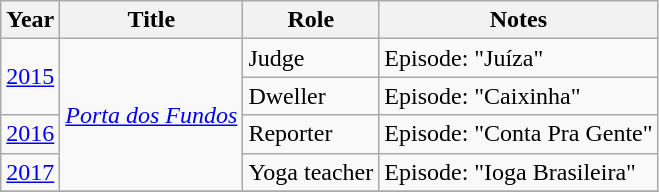<table class="wikitable">
<tr>
<th>Year</th>
<th>Title</th>
<th>Role</th>
<th>Notes</th>
</tr>
<tr>
<td rowspan="2"><a href='#'>2015</a></td>
<td rowspan="4"><em><a href='#'>Porta dos Fundos</a></em></td>
<td>Judge</td>
<td>Episode: "Juíza"</td>
</tr>
<tr>
<td>Dweller</td>
<td>Episode: "Caixinha"</td>
</tr>
<tr>
<td><a href='#'>2016</a></td>
<td>Reporter</td>
<td>Episode: "Conta Pra Gente"</td>
</tr>
<tr>
<td><a href='#'>2017</a></td>
<td>Yoga teacher</td>
<td>Episode: "Ioga Brasileira"</td>
</tr>
<tr>
</tr>
</table>
